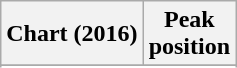<table class="wikitable sortable plainrowheaders" style="text-align:center">
<tr>
<th scope="col">Chart (2016)</th>
<th scope="col">Peak<br> position</th>
</tr>
<tr>
</tr>
<tr>
</tr>
<tr>
</tr>
<tr>
</tr>
<tr>
</tr>
<tr>
</tr>
</table>
